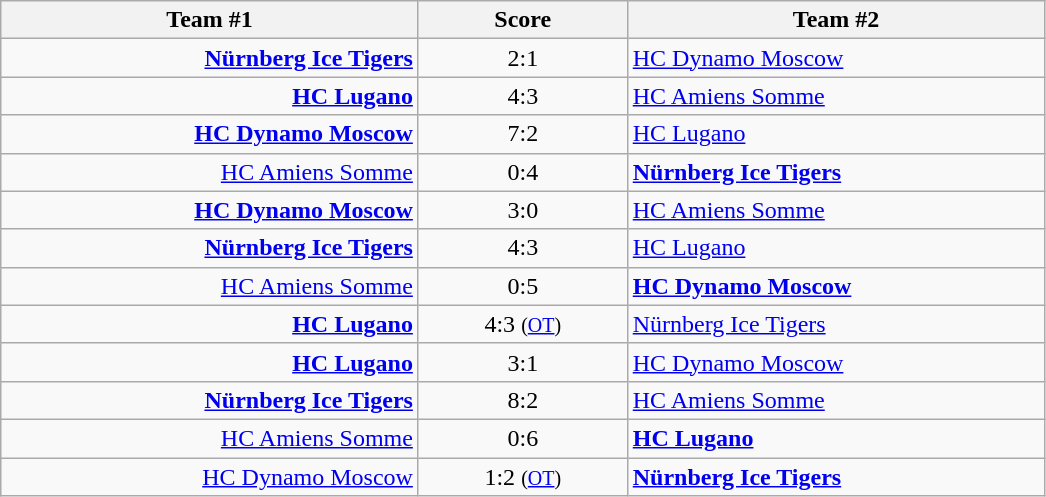<table class="wikitable" style="text-align: center;">
<tr>
<th width=22%>Team #1</th>
<th width=11%>Score</th>
<th width=22%>Team #2</th>
</tr>
<tr>
<td style="text-align: right;"><strong><a href='#'>Nürnberg Ice Tigers</a></strong> </td>
<td>2:1</td>
<td style="text-align: left;"> <a href='#'>HC Dynamo Moscow</a></td>
</tr>
<tr>
<td style="text-align: right;"><strong><a href='#'>HC Lugano</a></strong> </td>
<td>4:3</td>
<td style="text-align: left;"> <a href='#'>HC Amiens Somme</a></td>
</tr>
<tr>
<td style="text-align: right;"><strong><a href='#'>HC Dynamo Moscow</a></strong> </td>
<td>7:2</td>
<td style="text-align: left;"> <a href='#'>HC Lugano</a></td>
</tr>
<tr>
<td style="text-align: right;"><a href='#'>HC Amiens Somme</a> </td>
<td>0:4</td>
<td style="text-align: left;"> <strong><a href='#'>Nürnberg Ice Tigers</a></strong></td>
</tr>
<tr>
<td style="text-align: right;"><strong><a href='#'>HC Dynamo Moscow</a></strong> </td>
<td>3:0</td>
<td style="text-align: left;"> <a href='#'>HC Amiens Somme</a></td>
</tr>
<tr>
<td style="text-align: right;"><strong><a href='#'>Nürnberg Ice Tigers</a></strong> </td>
<td>4:3</td>
<td style="text-align: left;"> <a href='#'>HC Lugano</a></td>
</tr>
<tr>
<td style="text-align: right;"><a href='#'>HC Amiens Somme</a> </td>
<td>0:5</td>
<td style="text-align: left;"> <strong><a href='#'>HC Dynamo Moscow</a></strong></td>
</tr>
<tr>
<td style="text-align: right;"><strong><a href='#'>HC Lugano</a></strong>  </td>
<td>4:3 <small>(<a href='#'>OT</a>)</small></td>
<td style="text-align: left;"> <a href='#'>Nürnberg Ice Tigers</a></td>
</tr>
<tr>
<td style="text-align: right;"><strong><a href='#'>HC Lugano</a></strong> </td>
<td>3:1</td>
<td style="text-align: left;"> <a href='#'>HC Dynamo Moscow</a></td>
</tr>
<tr>
<td style="text-align: right;"><strong><a href='#'>Nürnberg Ice Tigers</a></strong> </td>
<td>8:2</td>
<td style="text-align: left;"> <a href='#'>HC Amiens Somme</a></td>
</tr>
<tr>
<td style="text-align: right;"><a href='#'>HC Amiens Somme</a> </td>
<td>0:6</td>
<td style="text-align: left;"> <strong><a href='#'>HC Lugano</a></strong></td>
</tr>
<tr>
<td style="text-align: right;"><a href='#'>HC Dynamo Moscow</a> </td>
<td>1:2 <small>(<a href='#'>OT</a>)</small></td>
<td style="text-align: left;"> <strong><a href='#'>Nürnberg Ice Tigers</a></strong></td>
</tr>
</table>
